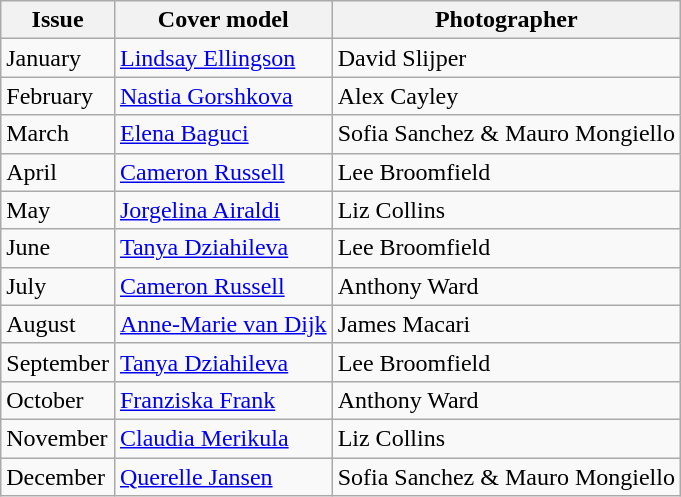<table class="sortable wikitable">
<tr>
<th>Issue</th>
<th>Cover model</th>
<th>Photographer</th>
</tr>
<tr>
<td>January</td>
<td><a href='#'>Lindsay Ellingson</a></td>
<td>David Slijper</td>
</tr>
<tr>
<td>February</td>
<td><a href='#'>Nastia Gorshkova</a></td>
<td>Alex Cayley</td>
</tr>
<tr>
<td>March</td>
<td><a href='#'>Elena Baguci</a></td>
<td>Sofia Sanchez & Mauro Mongiello</td>
</tr>
<tr>
<td>April</td>
<td><a href='#'>Cameron Russell</a></td>
<td>Lee Broomfield</td>
</tr>
<tr>
<td>May</td>
<td><a href='#'>Jorgelina Airaldi</a></td>
<td>Liz Collins</td>
</tr>
<tr>
<td>June</td>
<td><a href='#'>Tanya Dziahileva</a></td>
<td>Lee Broomfield</td>
</tr>
<tr>
<td>July</td>
<td><a href='#'>Cameron Russell</a></td>
<td>Anthony Ward</td>
</tr>
<tr>
<td>August</td>
<td><a href='#'>Anne-Marie van Dijk</a></td>
<td>James Macari</td>
</tr>
<tr>
<td>September</td>
<td><a href='#'>Tanya Dziahileva</a></td>
<td>Lee Broomfield</td>
</tr>
<tr>
<td>October</td>
<td><a href='#'>Franziska Frank</a></td>
<td>Anthony Ward</td>
</tr>
<tr>
<td>November</td>
<td><a href='#'>Claudia Merikula</a></td>
<td>Liz Collins</td>
</tr>
<tr>
<td>December</td>
<td><a href='#'>Querelle Jansen</a></td>
<td>Sofia Sanchez & Mauro Mongiello</td>
</tr>
</table>
